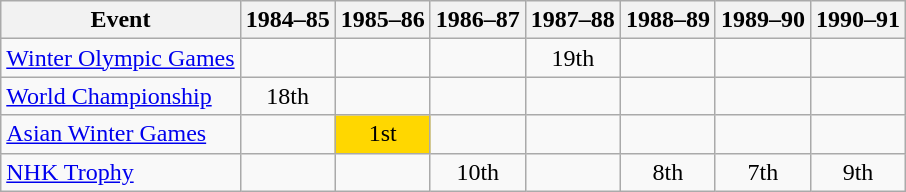<table class="wikitable">
<tr>
<th>Event</th>
<th>1984–85</th>
<th>1985–86</th>
<th>1986–87</th>
<th>1987–88</th>
<th>1988–89</th>
<th>1989–90</th>
<th>1990–91</th>
</tr>
<tr>
<td><a href='#'>Winter Olympic Games</a></td>
<td></td>
<td></td>
<td></td>
<td align="center">19th</td>
<td></td>
<td></td>
<td></td>
</tr>
<tr>
<td><a href='#'>World Championship</a></td>
<td align="center">18th</td>
<td></td>
<td></td>
<td></td>
<td></td>
<td></td>
<td></td>
</tr>
<tr>
<td><a href='#'>Asian Winter Games</a></td>
<td></td>
<td align="center" bgcolor="gold">1st</td>
<td></td>
<td></td>
<td></td>
<td></td>
<td></td>
</tr>
<tr>
<td><a href='#'>NHK Trophy</a></td>
<td></td>
<td></td>
<td align="center">10th</td>
<td></td>
<td align="center">8th</td>
<td align="center">7th</td>
<td align="center">9th</td>
</tr>
</table>
